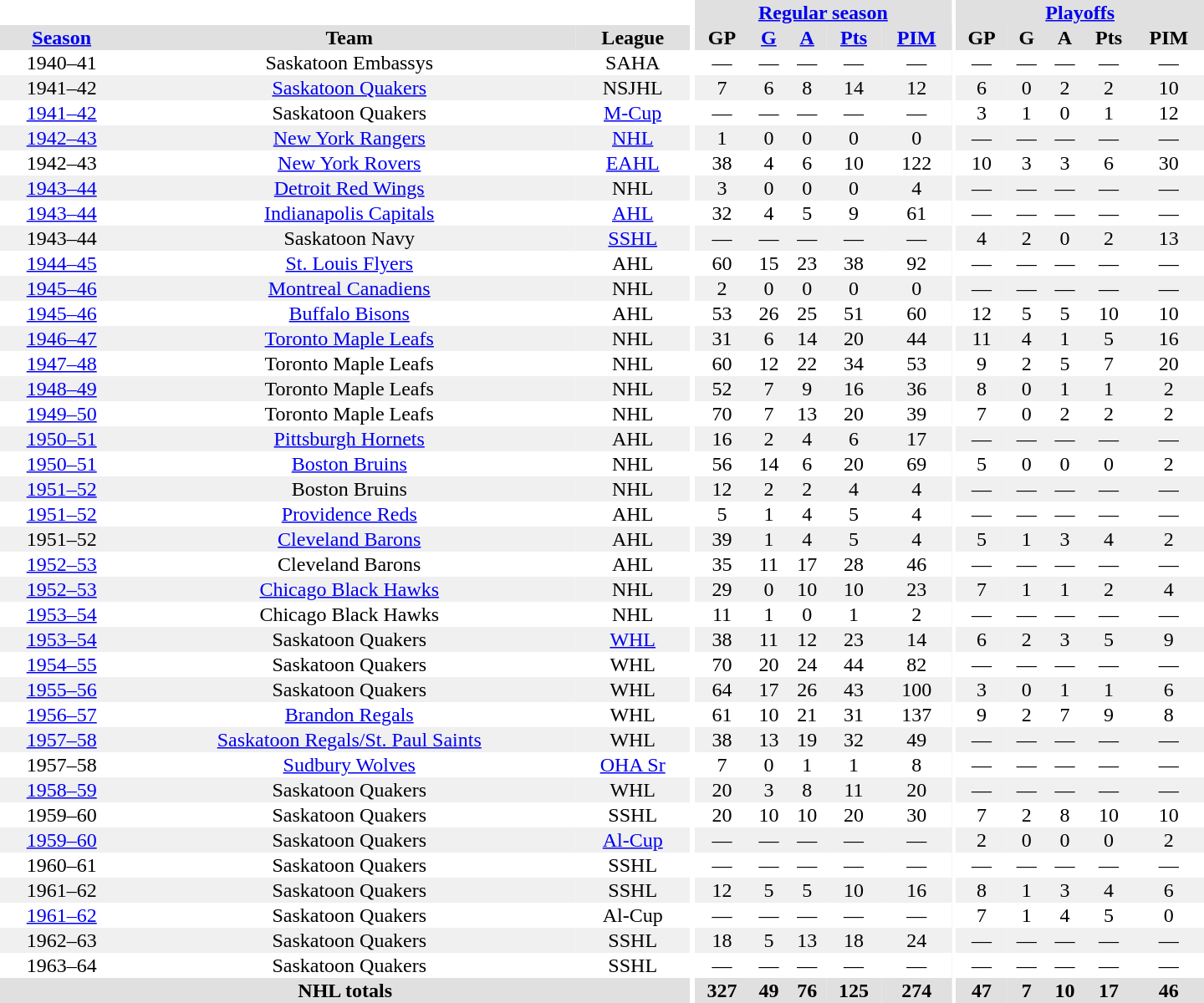<table border="0" cellpadding="1" cellspacing="0" style="text-align:center; width:60em">
<tr bgcolor="#e0e0e0">
<th colspan="3" bgcolor="#ffffff"></th>
<th rowspan="100" bgcolor="#ffffff"></th>
<th colspan="5"><a href='#'>Regular season</a></th>
<th rowspan="100" bgcolor="#ffffff"></th>
<th colspan="5"><a href='#'>Playoffs</a></th>
</tr>
<tr bgcolor="#e0e0e0">
<th><a href='#'>Season</a></th>
<th>Team</th>
<th>League</th>
<th>GP</th>
<th><a href='#'>G</a></th>
<th><a href='#'>A</a></th>
<th><a href='#'>Pts</a></th>
<th><a href='#'>PIM</a></th>
<th>GP</th>
<th>G</th>
<th>A</th>
<th>Pts</th>
<th>PIM</th>
</tr>
<tr>
<td>1940–41</td>
<td>Saskatoon Embassys</td>
<td>SAHA</td>
<td>—</td>
<td>—</td>
<td>—</td>
<td>—</td>
<td>—</td>
<td>—</td>
<td>—</td>
<td>—</td>
<td>—</td>
<td>—</td>
</tr>
<tr bgcolor="#f0f0f0">
<td>1941–42</td>
<td><a href='#'>Saskatoon Quakers</a></td>
<td>NSJHL</td>
<td>7</td>
<td>6</td>
<td>8</td>
<td>14</td>
<td>12</td>
<td>6</td>
<td>0</td>
<td>2</td>
<td>2</td>
<td>10</td>
</tr>
<tr>
<td><a href='#'>1941–42</a></td>
<td>Saskatoon Quakers</td>
<td><a href='#'>M-Cup</a></td>
<td>—</td>
<td>—</td>
<td>—</td>
<td>—</td>
<td>—</td>
<td>3</td>
<td>1</td>
<td>0</td>
<td>1</td>
<td>12</td>
</tr>
<tr bgcolor="#f0f0f0">
<td><a href='#'>1942–43</a></td>
<td><a href='#'>New York Rangers</a></td>
<td><a href='#'>NHL</a></td>
<td>1</td>
<td>0</td>
<td>0</td>
<td>0</td>
<td>0</td>
<td>—</td>
<td>—</td>
<td>—</td>
<td>—</td>
<td>—</td>
</tr>
<tr>
<td>1942–43</td>
<td><a href='#'>New York Rovers</a></td>
<td><a href='#'>EAHL</a></td>
<td>38</td>
<td>4</td>
<td>6</td>
<td>10</td>
<td>122</td>
<td>10</td>
<td>3</td>
<td>3</td>
<td>6</td>
<td>30</td>
</tr>
<tr bgcolor="#f0f0f0">
<td><a href='#'>1943–44</a></td>
<td><a href='#'>Detroit Red Wings</a></td>
<td>NHL</td>
<td>3</td>
<td>0</td>
<td>0</td>
<td>0</td>
<td>4</td>
<td>—</td>
<td>—</td>
<td>—</td>
<td>—</td>
<td>—</td>
</tr>
<tr>
<td><a href='#'>1943–44</a></td>
<td><a href='#'>Indianapolis Capitals</a></td>
<td><a href='#'>AHL</a></td>
<td>32</td>
<td>4</td>
<td>5</td>
<td>9</td>
<td>61</td>
<td>—</td>
<td>—</td>
<td>—</td>
<td>—</td>
<td>—</td>
</tr>
<tr bgcolor="#f0f0f0">
<td>1943–44</td>
<td>Saskatoon Navy</td>
<td><a href='#'>SSHL</a></td>
<td>—</td>
<td>—</td>
<td>—</td>
<td>—</td>
<td>—</td>
<td>4</td>
<td>2</td>
<td>0</td>
<td>2</td>
<td>13</td>
</tr>
<tr>
<td><a href='#'>1944–45</a></td>
<td><a href='#'>St. Louis Flyers</a></td>
<td>AHL</td>
<td>60</td>
<td>15</td>
<td>23</td>
<td>38</td>
<td>92</td>
<td>—</td>
<td>—</td>
<td>—</td>
<td>—</td>
<td>—</td>
</tr>
<tr bgcolor="#f0f0f0">
<td><a href='#'>1945–46</a></td>
<td><a href='#'>Montreal Canadiens</a></td>
<td>NHL</td>
<td>2</td>
<td>0</td>
<td>0</td>
<td>0</td>
<td>0</td>
<td>—</td>
<td>—</td>
<td>—</td>
<td>—</td>
<td>—</td>
</tr>
<tr>
<td><a href='#'>1945–46</a></td>
<td><a href='#'>Buffalo Bisons</a></td>
<td>AHL</td>
<td>53</td>
<td>26</td>
<td>25</td>
<td>51</td>
<td>60</td>
<td>12</td>
<td>5</td>
<td>5</td>
<td>10</td>
<td>10</td>
</tr>
<tr bgcolor="#f0f0f0">
<td><a href='#'>1946–47</a></td>
<td><a href='#'>Toronto Maple Leafs</a></td>
<td>NHL</td>
<td>31</td>
<td>6</td>
<td>14</td>
<td>20</td>
<td>44</td>
<td>11</td>
<td>4</td>
<td>1</td>
<td>5</td>
<td>16</td>
</tr>
<tr>
<td><a href='#'>1947–48</a></td>
<td>Toronto Maple Leafs</td>
<td>NHL</td>
<td>60</td>
<td>12</td>
<td>22</td>
<td>34</td>
<td>53</td>
<td>9</td>
<td>2</td>
<td>5</td>
<td>7</td>
<td>20</td>
</tr>
<tr bgcolor="#f0f0f0">
<td><a href='#'>1948–49</a></td>
<td>Toronto Maple Leafs</td>
<td>NHL</td>
<td>52</td>
<td>7</td>
<td>9</td>
<td>16</td>
<td>36</td>
<td>8</td>
<td>0</td>
<td>1</td>
<td>1</td>
<td>2</td>
</tr>
<tr>
<td><a href='#'>1949–50</a></td>
<td>Toronto Maple Leafs</td>
<td>NHL</td>
<td>70</td>
<td>7</td>
<td>13</td>
<td>20</td>
<td>39</td>
<td>7</td>
<td>0</td>
<td>2</td>
<td>2</td>
<td>2</td>
</tr>
<tr bgcolor="#f0f0f0">
<td><a href='#'>1950–51</a></td>
<td><a href='#'>Pittsburgh Hornets</a></td>
<td>AHL</td>
<td>16</td>
<td>2</td>
<td>4</td>
<td>6</td>
<td>17</td>
<td>—</td>
<td>—</td>
<td>—</td>
<td>—</td>
<td>—</td>
</tr>
<tr>
<td><a href='#'>1950–51</a></td>
<td><a href='#'>Boston Bruins</a></td>
<td>NHL</td>
<td>56</td>
<td>14</td>
<td>6</td>
<td>20</td>
<td>69</td>
<td>5</td>
<td>0</td>
<td>0</td>
<td>0</td>
<td>2</td>
</tr>
<tr bgcolor="#f0f0f0">
<td><a href='#'>1951–52</a></td>
<td>Boston Bruins</td>
<td>NHL</td>
<td>12</td>
<td>2</td>
<td>2</td>
<td>4</td>
<td>4</td>
<td>—</td>
<td>—</td>
<td>—</td>
<td>—</td>
<td>—</td>
</tr>
<tr>
<td><a href='#'>1951–52</a></td>
<td><a href='#'>Providence Reds</a></td>
<td>AHL</td>
<td>5</td>
<td>1</td>
<td>4</td>
<td>5</td>
<td>4</td>
<td>—</td>
<td>—</td>
<td>—</td>
<td>—</td>
<td>—</td>
</tr>
<tr bgcolor="#f0f0f0">
<td>1951–52</td>
<td><a href='#'>Cleveland Barons</a></td>
<td>AHL</td>
<td>39</td>
<td>1</td>
<td>4</td>
<td>5</td>
<td>4</td>
<td>5</td>
<td>1</td>
<td>3</td>
<td>4</td>
<td>2</td>
</tr>
<tr>
<td><a href='#'>1952–53</a></td>
<td>Cleveland Barons</td>
<td>AHL</td>
<td>35</td>
<td>11</td>
<td>17</td>
<td>28</td>
<td>46</td>
<td>—</td>
<td>—</td>
<td>—</td>
<td>—</td>
<td>—</td>
</tr>
<tr bgcolor="#f0f0f0">
<td><a href='#'>1952–53</a></td>
<td><a href='#'>Chicago Black Hawks</a></td>
<td>NHL</td>
<td>29</td>
<td>0</td>
<td>10</td>
<td>10</td>
<td>23</td>
<td>7</td>
<td>1</td>
<td>1</td>
<td>2</td>
<td>4</td>
</tr>
<tr>
<td><a href='#'>1953–54</a></td>
<td>Chicago Black Hawks</td>
<td>NHL</td>
<td>11</td>
<td>1</td>
<td>0</td>
<td>1</td>
<td>2</td>
<td>—</td>
<td>—</td>
<td>—</td>
<td>—</td>
<td>—</td>
</tr>
<tr bgcolor="#f0f0f0">
<td><a href='#'>1953–54</a></td>
<td>Saskatoon Quakers</td>
<td><a href='#'>WHL</a></td>
<td>38</td>
<td>11</td>
<td>12</td>
<td>23</td>
<td>14</td>
<td>6</td>
<td>2</td>
<td>3</td>
<td>5</td>
<td>9</td>
</tr>
<tr>
<td><a href='#'>1954–55</a></td>
<td>Saskatoon Quakers</td>
<td>WHL</td>
<td>70</td>
<td>20</td>
<td>24</td>
<td>44</td>
<td>82</td>
<td>—</td>
<td>—</td>
<td>—</td>
<td>—</td>
<td>—</td>
</tr>
<tr bgcolor="#f0f0f0">
<td><a href='#'>1955–56</a></td>
<td>Saskatoon Quakers</td>
<td>WHL</td>
<td>64</td>
<td>17</td>
<td>26</td>
<td>43</td>
<td>100</td>
<td>3</td>
<td>0</td>
<td>1</td>
<td>1</td>
<td>6</td>
</tr>
<tr>
<td><a href='#'>1956–57</a></td>
<td><a href='#'>Brandon Regals</a></td>
<td>WHL</td>
<td>61</td>
<td>10</td>
<td>21</td>
<td>31</td>
<td>137</td>
<td>9</td>
<td>2</td>
<td>7</td>
<td>9</td>
<td>8</td>
</tr>
<tr bgcolor="#f0f0f0">
<td><a href='#'>1957–58</a></td>
<td><a href='#'>Saskatoon Regals/St. Paul Saints</a></td>
<td>WHL</td>
<td>38</td>
<td>13</td>
<td>19</td>
<td>32</td>
<td>49</td>
<td>—</td>
<td>—</td>
<td>—</td>
<td>—</td>
<td>—</td>
</tr>
<tr>
<td>1957–58</td>
<td><a href='#'>Sudbury Wolves</a></td>
<td><a href='#'>OHA Sr</a></td>
<td>7</td>
<td>0</td>
<td>1</td>
<td>1</td>
<td>8</td>
<td>—</td>
<td>—</td>
<td>—</td>
<td>—</td>
<td>—</td>
</tr>
<tr bgcolor="#f0f0f0">
<td><a href='#'>1958–59</a></td>
<td>Saskatoon Quakers</td>
<td>WHL</td>
<td>20</td>
<td>3</td>
<td>8</td>
<td>11</td>
<td>20</td>
<td>—</td>
<td>—</td>
<td>—</td>
<td>—</td>
<td>—</td>
</tr>
<tr>
<td>1959–60</td>
<td>Saskatoon Quakers</td>
<td>SSHL</td>
<td>20</td>
<td>10</td>
<td>10</td>
<td>20</td>
<td>30</td>
<td>7</td>
<td>2</td>
<td>8</td>
<td>10</td>
<td>10</td>
</tr>
<tr bgcolor="#f0f0f0">
<td><a href='#'>1959–60</a></td>
<td>Saskatoon Quakers</td>
<td><a href='#'>Al-Cup</a></td>
<td>—</td>
<td>—</td>
<td>—</td>
<td>—</td>
<td>—</td>
<td>2</td>
<td>0</td>
<td>0</td>
<td>0</td>
<td>2</td>
</tr>
<tr>
<td>1960–61</td>
<td>Saskatoon Quakers</td>
<td>SSHL</td>
<td>—</td>
<td>—</td>
<td>—</td>
<td>—</td>
<td>—</td>
<td>—</td>
<td>—</td>
<td>—</td>
<td>—</td>
<td>—</td>
</tr>
<tr bgcolor="#f0f0f0">
<td>1961–62</td>
<td>Saskatoon Quakers</td>
<td>SSHL</td>
<td>12</td>
<td>5</td>
<td>5</td>
<td>10</td>
<td>16</td>
<td>8</td>
<td>1</td>
<td>3</td>
<td>4</td>
<td>6</td>
</tr>
<tr>
<td><a href='#'>1961–62</a></td>
<td>Saskatoon Quakers</td>
<td>Al-Cup</td>
<td>—</td>
<td>—</td>
<td>—</td>
<td>—</td>
<td>—</td>
<td>7</td>
<td>1</td>
<td>4</td>
<td>5</td>
<td>0</td>
</tr>
<tr bgcolor="#f0f0f0">
<td>1962–63</td>
<td>Saskatoon Quakers</td>
<td>SSHL</td>
<td>18</td>
<td>5</td>
<td>13</td>
<td>18</td>
<td>24</td>
<td>—</td>
<td>—</td>
<td>—</td>
<td>—</td>
<td>—</td>
</tr>
<tr>
<td>1963–64</td>
<td>Saskatoon Quakers</td>
<td>SSHL</td>
<td>—</td>
<td>—</td>
<td>—</td>
<td>—</td>
<td>—</td>
<td>—</td>
<td>—</td>
<td>—</td>
<td>—</td>
<td>—</td>
</tr>
<tr bgcolor="#e0e0e0">
<th colspan="3">NHL totals</th>
<th>327</th>
<th>49</th>
<th>76</th>
<th>125</th>
<th>274</th>
<th>47</th>
<th>7</th>
<th>10</th>
<th>17</th>
<th>46</th>
</tr>
</table>
